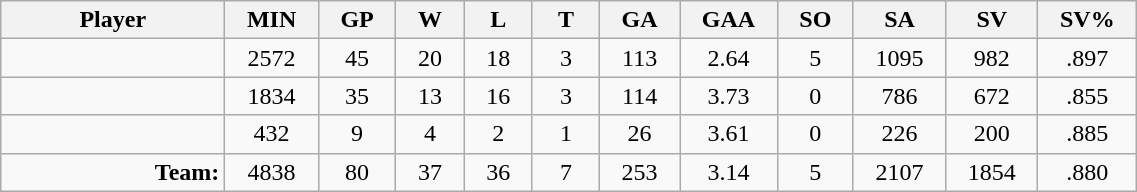<table class="wikitable sortable" width="60%">
<tr>
<th bgcolor="#DDDDFF" width="10%">Player</th>
<th width="3%" bgcolor="#DDDDFF" title="Minutes played">MIN</th>
<th width="3%" bgcolor="#DDDDFF" title="Games played in">GP</th>
<th width="3%" bgcolor="#DDDDFF" title="Games played in">W</th>
<th width="3%" bgcolor="#DDDDFF"title="Games played in">L</th>
<th width="3%" bgcolor="#DDDDFF" title="Ties">T</th>
<th width="3%" bgcolor="#DDDDFF" title="Goals against">GA</th>
<th width="3%" bgcolor="#DDDDFF" title="Goals against average">GAA</th>
<th width="3%" bgcolor="#DDDDFF"title="Shut-outs">SO</th>
<th width="3%" bgcolor="#DDDDFF" title="Shots against">SA</th>
<th width="3%" bgcolor="#DDDDFF" title="Shots saved">SV</th>
<th width="3%" bgcolor="#DDDDFF" title="Save percentage">SV%</th>
</tr>
<tr align="center">
<td align="right"></td>
<td>2572</td>
<td>45</td>
<td>20</td>
<td>18</td>
<td>3</td>
<td>113</td>
<td>2.64</td>
<td>5</td>
<td>1095</td>
<td>982</td>
<td>.897</td>
</tr>
<tr align="center">
<td align="right"></td>
<td>1834</td>
<td>35</td>
<td>13</td>
<td>16</td>
<td>3</td>
<td>114</td>
<td>3.73</td>
<td>0</td>
<td>786</td>
<td>672</td>
<td>.855</td>
</tr>
<tr align="center">
<td align="right"></td>
<td>432</td>
<td>9</td>
<td>4</td>
<td>2</td>
<td>1</td>
<td>26</td>
<td>3.61</td>
<td>0</td>
<td>226</td>
<td>200</td>
<td>.885</td>
</tr>
<tr align="center">
<td align="right"><strong>Team:</strong></td>
<td>4838</td>
<td>80</td>
<td>37</td>
<td>36</td>
<td>7</td>
<td>253</td>
<td>3.14</td>
<td>5</td>
<td>2107</td>
<td>1854</td>
<td>.880</td>
</tr>
</table>
